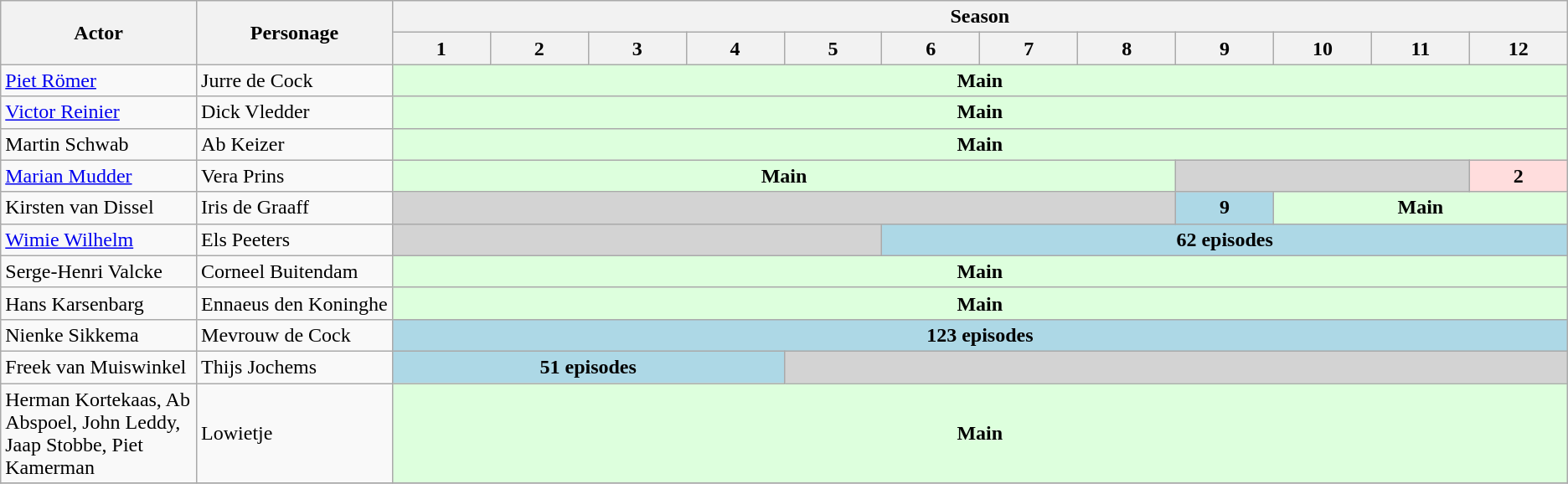<table class="wikitable">
<tr>
<th rowspan="2" width="10%">Actor</th>
<th rowspan="2" width="10%">Personage</th>
<th colspan="12">Season</th>
</tr>
<tr>
<th width="5%">1</th>
<th width="5%">2</th>
<th width="5%">3</th>
<th width="5%">4</th>
<th width="5%">5</th>
<th width="5%">6</th>
<th width="5%">7</th>
<th width="5%">8</th>
<th width="5%">9</th>
<th width="5%">10</th>
<th width="5%">11</th>
<th width="5%">12</th>
</tr>
<tr>
<td><a href='#'>Piet Römer</a></td>
<td>Jurre de Cock</td>
<td style="background: #ddffdd" colspan="12" align="center"><strong>Main</strong></td>
</tr>
<tr>
<td><a href='#'>Victor Reinier</a></td>
<td>Dick Vledder</td>
<td style="background: #ddffdd" colspan="12" align="center"><strong>Main</strong></td>
</tr>
<tr>
<td>Martin Schwab</td>
<td>Ab Keizer</td>
<td style="background: #ddffdd" colspan="12" align="center"><strong>Main</strong></td>
</tr>
<tr>
<td><a href='#'>Marian Mudder</a></td>
<td>Vera Prins</td>
<td style="background: #ddffdd" colspan="8" align="center"><strong>Main</strong></td>
<td colspan="3" style="background-color:lightgrey;"> </td>
<td style="background:#ffdddd;" colspan="1" align="center"><strong>2</strong></td>
</tr>
<tr>
<td>Kirsten van Dissel</td>
<td>Iris de Graaff</td>
<td colspan="8" style="background-color:lightgrey;"> </td>
<td style="background: lightblue" colspan="1" align="center"><strong>9</strong></td>
<td style="background: #ddffdd" colspan="4" align="center"><strong>Main</strong></td>
</tr>
<tr>
<td><a href='#'>Wimie Wilhelm</a></td>
<td>Els Peeters</td>
<td colspan="5" style="background-color:lightgrey;"> </td>
<td style="background:lightblue;" colspan="7" align="center"><strong>62 episodes</strong></td>
</tr>
<tr>
<td>Serge-Henri Valcke</td>
<td>Corneel Buitendam</td>
<td style="background: #ddffdd" colspan="12" align="center"><strong>Main</strong></td>
</tr>
<tr>
<td>Hans Karsenbarg</td>
<td>Ennaeus den Koninghe</td>
<td style="background: #ddffdd" colspan="12" align="center"><strong>Main</strong></td>
</tr>
<tr>
<td>Nienke Sikkema</td>
<td>Mevrouw de Cock</td>
<td style="background:lightblue;" colspan="12" align="center"><strong>123 episodes</strong></td>
</tr>
<tr>
<td>Freek van Muiswinkel</td>
<td>Thijs Jochems</td>
<td style="background:lightblue;" colspan="4" align="center"><strong>51 episodes</strong></td>
<td colspan="8" style="background-color:lightgrey;"> </td>
</tr>
<tr>
<td>Herman Kortekaas, Ab Abspoel, John Leddy, Jaap Stobbe, Piet Kamerman</td>
<td>Lowietje</td>
<td style="background: #ddffdd" colspan="12" align="center"><strong>Main</strong></td>
</tr>
<tr>
</tr>
</table>
